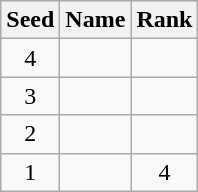<table class="wikitable" style="text-align:center;">
<tr>
<th>Seed</th>
<th>Name</th>
<th>Rank</th>
</tr>
<tr>
<td>4</td>
<td align=left></td>
<td></td>
</tr>
<tr>
<td>3</td>
<td align=left></td>
<td></td>
</tr>
<tr>
<td>2</td>
<td align=left></td>
<td></td>
</tr>
<tr>
<td>1</td>
<td align=left></td>
<td>4</td>
</tr>
</table>
